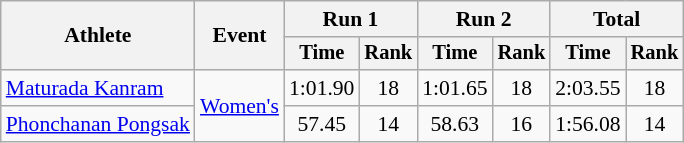<table class="wikitable" style="font-size:90%">
<tr>
<th rowspan="2">Athlete</th>
<th rowspan="2">Event</th>
<th colspan="2">Run 1</th>
<th colspan="2">Run 2</th>
<th colspan="2">Total</th>
</tr>
<tr style="font-size:95%">
<th>Time</th>
<th>Rank</th>
<th>Time</th>
<th>Rank</th>
<th>Time</th>
<th>Rank</th>
</tr>
<tr align=center>
<td align=left><a href='#'>Maturada Kanram</a></td>
<td rowspan=2 align=left><a href='#'>Women's</a></td>
<td>1:01.90</td>
<td>18</td>
<td>1:01.65</td>
<td>18</td>
<td>2:03.55</td>
<td>18</td>
</tr>
<tr align=center>
<td align=left><a href='#'>Phonchanan Pongsak</a></td>
<td>57.45</td>
<td>14</td>
<td>58.63</td>
<td>16</td>
<td>1:56.08</td>
<td>14</td>
</tr>
</table>
